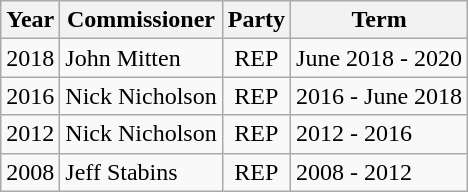<table class="wikitable">
<tr>
<th>Year</th>
<th>Commissioner</th>
<th>Party</th>
<th>Term</th>
</tr>
<tr>
<td>2018</td>
<td>John Mitten</td>
<td style="text-align:center;" >REP</td>
<td>June 2018 - 2020</td>
</tr>
<tr>
<td>2016</td>
<td>Nick Nicholson</td>
<td style="text-align:center;" >REP</td>
<td>2016 - June 2018</td>
</tr>
<tr>
<td>2012</td>
<td>Nick Nicholson</td>
<td style="text-align:center;" >REP</td>
<td>2012 - 2016</td>
</tr>
<tr>
<td>2008</td>
<td>Jeff Stabins</td>
<td style="text-align:center;" >REP</td>
<td>2008 - 2012</td>
</tr>
</table>
